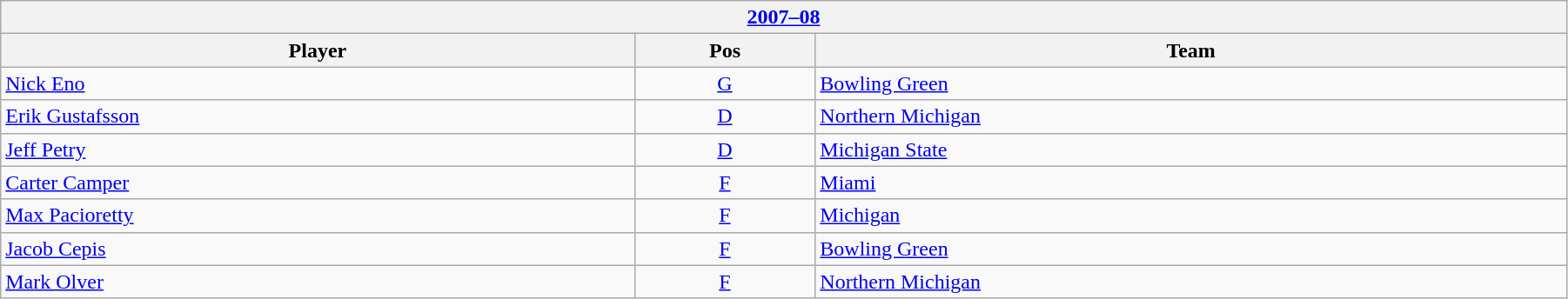<table class="wikitable" width=95%>
<tr>
<th colspan=3><a href='#'>2007–08</a></th>
</tr>
<tr>
<th>Player</th>
<th>Pos</th>
<th>Team</th>
</tr>
<tr>
<td><a href='#'>Nick Eno</a></td>
<td style="text-align:center;"><a href='#'>G</a></td>
<td><a href='#'>Bowling Green</a></td>
</tr>
<tr>
<td><a href='#'>Erik Gustafsson</a></td>
<td style="text-align:center;"><a href='#'>D</a></td>
<td><a href='#'>Northern Michigan</a></td>
</tr>
<tr>
<td><a href='#'>Jeff Petry</a></td>
<td style="text-align:center;"><a href='#'>D</a></td>
<td><a href='#'>Michigan State</a></td>
</tr>
<tr>
<td><a href='#'>Carter Camper</a></td>
<td style="text-align:center;"><a href='#'>F</a></td>
<td><a href='#'>Miami</a></td>
</tr>
<tr>
<td><a href='#'>Max Pacioretty</a></td>
<td style="text-align:center;"><a href='#'>F</a></td>
<td><a href='#'>Michigan</a></td>
</tr>
<tr>
<td><a href='#'>Jacob Cepis</a></td>
<td style="text-align:center;"><a href='#'>F</a></td>
<td><a href='#'>Bowling Green</a></td>
</tr>
<tr>
<td><a href='#'>Mark Olver</a></td>
<td style="text-align:center;"><a href='#'>F</a></td>
<td><a href='#'>Northern Michigan</a></td>
</tr>
</table>
